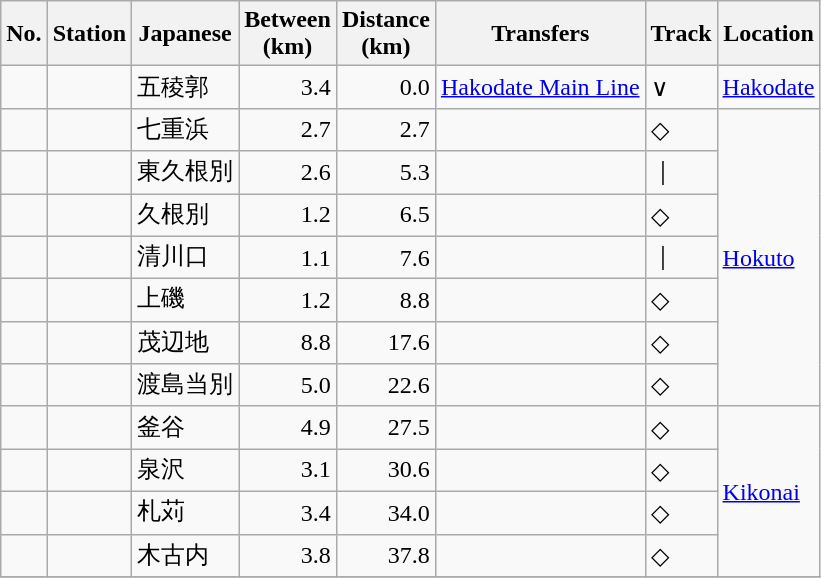<table class="wikitable">
<tr>
<th>No.</th>
<th>Station</th>
<th>Japanese</th>
<th style="width:2.5em;">Between (km)</th>
<th style="width:3.2em;">Distance (km)</th>
<th>Transfers</th>
<th style="width:1em;">Track</th>
<th>Location</th>
</tr>
<tr>
<td></td>
<td></td>
<td>五稜郭</td>
<td style="text-align:right;">3.4</td>
<td style="text-align:right;">0.0</td>
<td> <a href='#'>Hakodate Main Line</a></td>
<td>∨</td>
<td><a href='#'>Hakodate</a></td>
</tr>
<tr>
<td></td>
<td></td>
<td>七重浜</td>
<td style="text-align:right;">2.7</td>
<td style="text-align:right;">2.7</td>
<td> </td>
<td>◇</td>
<td rowspan="7"><a href='#'>Hokuto</a></td>
</tr>
<tr>
<td></td>
<td></td>
<td>東久根別</td>
<td style="text-align:right;">2.6</td>
<td style="text-align:right;">5.3</td>
<td> </td>
<td>｜</td>
</tr>
<tr>
<td></td>
<td></td>
<td>久根別</td>
<td style="text-align:right;">1.2</td>
<td style="text-align:right;">6.5</td>
<td> </td>
<td>◇</td>
</tr>
<tr>
<td></td>
<td></td>
<td>清川口</td>
<td style="text-align:right;">1.1</td>
<td style="text-align:right;">7.6</td>
<td> </td>
<td>｜</td>
</tr>
<tr>
<td></td>
<td></td>
<td>上磯</td>
<td style="text-align:right;">1.2</td>
<td style="text-align:right;">8.8</td>
<td> </td>
<td>◇</td>
</tr>
<tr>
<td></td>
<td></td>
<td>茂辺地</td>
<td style="text-align:right;">8.8</td>
<td style="text-align:right;">17.6</td>
<td> </td>
<td>◇</td>
</tr>
<tr>
<td></td>
<td></td>
<td>渡島当別</td>
<td style="text-align:right;">5.0</td>
<td style="text-align:right;">22.6</td>
<td> </td>
<td>◇</td>
</tr>
<tr>
<td></td>
<td></td>
<td>釜谷</td>
<td style="text-align:right;">4.9</td>
<td style="text-align:right;">27.5</td>
<td> </td>
<td>◇</td>
<td rowspan=4><a href='#'>Kikonai</a></td>
</tr>
<tr>
<td></td>
<td></td>
<td>泉沢</td>
<td style="text-align:right;">3.1</td>
<td style="text-align:right;">30.6</td>
<td> </td>
<td>◇</td>
</tr>
<tr>
<td></td>
<td></td>
<td>札苅</td>
<td style="text-align:right;">3.4</td>
<td style="text-align:right;">34.0</td>
<td> </td>
<td>◇</td>
</tr>
<tr>
<td></td>
<td></td>
<td>木古内</td>
<td style="text-align:right;">3.8</td>
<td style="text-align:right;">37.8</td>
<td></td>
<td>◇</td>
</tr>
<tr>
</tr>
</table>
